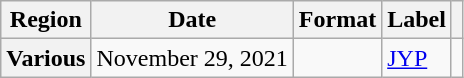<table class="wikitable plainrowheaders">
<tr>
<th scope="col">Region</th>
<th scope="col">Date</th>
<th scope="col">Format</th>
<th scope="col">Label</th>
<th scope="col"></th>
</tr>
<tr>
<th scope="row">Various</th>
<td>November 29, 2021</td>
<td></td>
<td><a href='#'>JYP</a></td>
<td style="text-align:center"></td>
</tr>
</table>
